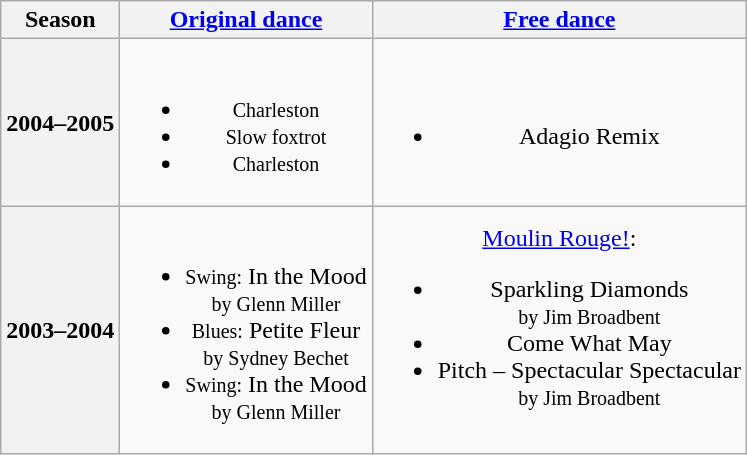<table class=wikitable style=text-align:center>
<tr>
<th>Season</th>
<th><a href='#'>Original dance</a></th>
<th><a href='#'>Free dance</a></th>
</tr>
<tr>
<th>2004–2005 <br> </th>
<td><br><ul><li><small>Charleston</small></li><li><small>Slow foxtrot</small></li><li><small>Charleston</small></li></ul></td>
<td><br><ul><li>Adagio Remix</li></ul></td>
</tr>
<tr>
<th>2003–2004 <br> </th>
<td><br><ul><li><small>Swing:</small> In the Mood <br><small> by Glenn Miller </small></li><li><small>Blues:</small> Petite Fleur <br><small> by Sydney Bechet </small></li><li><small>Swing:</small> In the Mood <br><small> by Glenn Miller </small></li></ul></td>
<td><a href='#'>Moulin Rouge!</a>:<br><ul><li>Sparkling Diamonds <br><small> by Jim Broadbent </small></li><li>Come What May</li><li>Pitch – Spectacular Spectacular <br><small> by Jim Broadbent </small></li></ul></td>
</tr>
</table>
